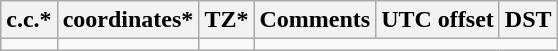<table class="wikitable sortable">
<tr>
<th>c.c.*</th>
<th>coordinates*</th>
<th>TZ*</th>
<th>Comments</th>
<th>UTC offset</th>
<th>DST</th>
</tr>
<tr --->
<td></td>
<td></td>
<td></td>
</tr>
</table>
